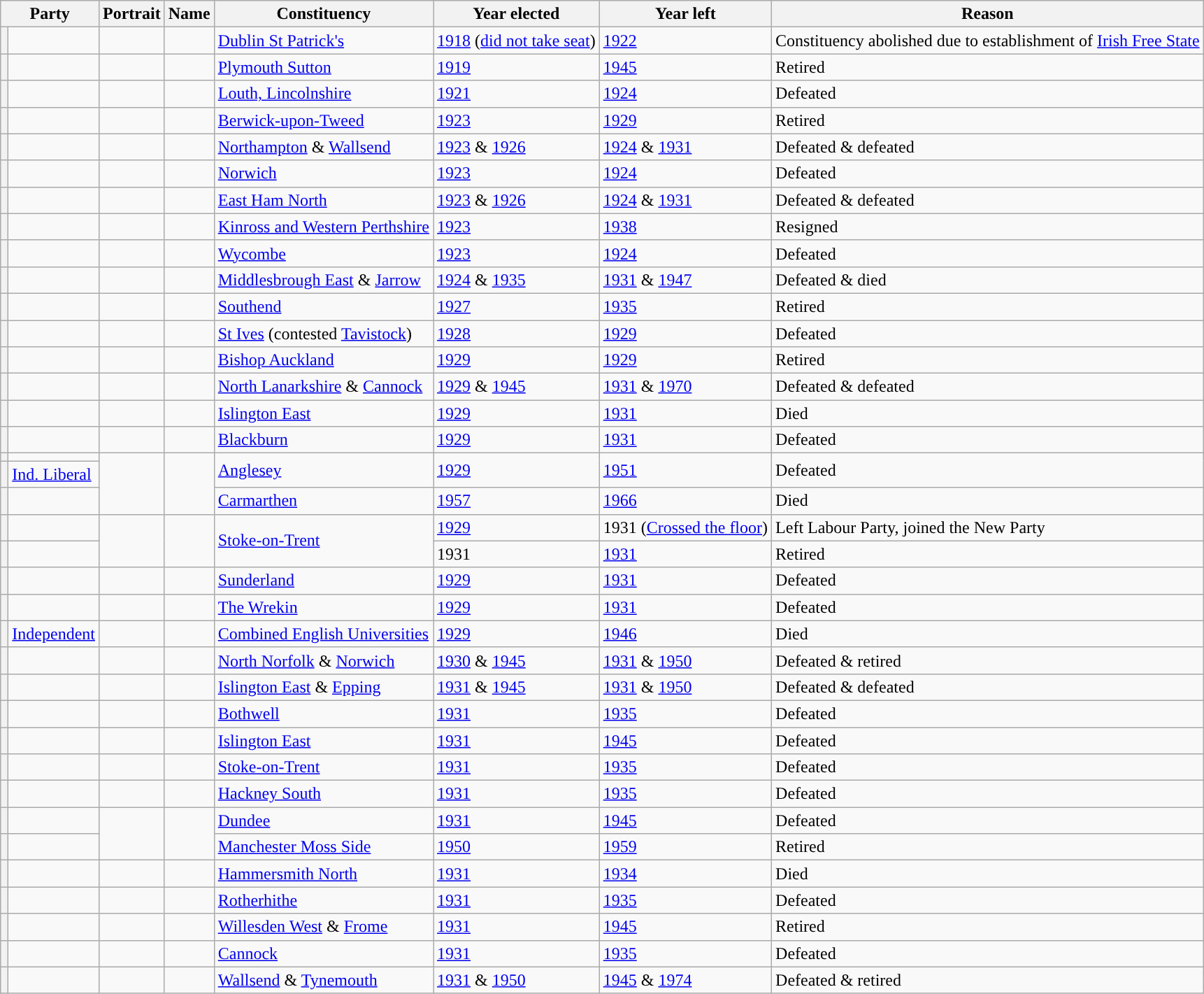<table class="wikitable sortable">
<tr>
<th colspan=2>Party</th>
<th>Portrait</th>
<th>Name</th>
<th>Constituency</th>
<th>Year elected</th>
<th>Year left</th>
<th>Reason</th>
</tr>
<tr>
<th style="background-color: "></th>
<td></td>
<td></td>
<td></td>
<td><a href='#'>Dublin St Patrick's</a></td>
<td><a href='#'>1918</a> (<a href='#'>did not take seat</a>)</td>
<td><a href='#'>1922</a></td>
<td>Constituency abolished due to establishment of <a href='#'>Irish Free State</a></td>
</tr>
<tr>
<th style="background-color: "></th>
<td></td>
<td></td>
<td></td>
<td><a href='#'>Plymouth Sutton</a></td>
<td><a href='#'>1919</a></td>
<td><a href='#'>1945</a></td>
<td>Retired</td>
</tr>
<tr>
<th style="background-color: "></th>
<td></td>
<td></td>
<td></td>
<td><a href='#'>Louth, Lincolnshire</a></td>
<td><a href='#'>1921</a></td>
<td><a href='#'>1924</a></td>
<td>Defeated</td>
</tr>
<tr>
<th style="background-color: "></th>
<td></td>
<td></td>
<td></td>
<td><a href='#'>Berwick-upon-Tweed</a></td>
<td><a href='#'>1923</a></td>
<td><a href='#'>1929</a></td>
<td>Retired</td>
</tr>
<tr>
<th style="background-color: "></th>
<td></td>
<td></td>
<td></td>
<td><a href='#'>Northampton</a> & <a href='#'>Wallsend</a></td>
<td><a href='#'>1923</a> & <a href='#'>1926</a></td>
<td><a href='#'>1924</a> & <a href='#'>1931</a></td>
<td>Defeated & defeated</td>
</tr>
<tr>
<th style="background-color: "></th>
<td></td>
<td></td>
<td></td>
<td><a href='#'>Norwich</a></td>
<td><a href='#'>1923</a></td>
<td><a href='#'>1924</a></td>
<td>Defeated</td>
</tr>
<tr>
<th style="background-color: "></th>
<td></td>
<td></td>
<td></td>
<td><a href='#'>East Ham North</a></td>
<td><a href='#'>1923</a> & <a href='#'>1926</a></td>
<td><a href='#'>1924</a> & <a href='#'>1931</a></td>
<td>Defeated & defeated</td>
</tr>
<tr>
<th style="background-color: "></th>
<td></td>
<td></td>
<td></td>
<td><a href='#'>Kinross and Western Perthshire</a></td>
<td><a href='#'>1923</a></td>
<td><a href='#'>1938</a></td>
<td>Resigned</td>
</tr>
<tr>
<th style="background-color: "></th>
<td></td>
<td></td>
<td></td>
<td><a href='#'>Wycombe</a></td>
<td><a href='#'>1923</a></td>
<td><a href='#'>1924</a></td>
<td>Defeated</td>
</tr>
<tr>
<th style="background-color: "></th>
<td></td>
<td></td>
<td></td>
<td><a href='#'>Middlesbrough East</a> & <a href='#'>Jarrow</a></td>
<td><a href='#'>1924</a> & <a href='#'>1935</a></td>
<td><a href='#'>1931</a> & <a href='#'>1947</a></td>
<td>Defeated & died</td>
</tr>
<tr>
<th style="background-color: "></th>
<td></td>
<td></td>
<td></td>
<td><a href='#'>Southend</a></td>
<td><a href='#'>1927</a></td>
<td><a href='#'>1935</a></td>
<td>Retired</td>
</tr>
<tr>
<th style="background-color: "></th>
<td></td>
<td></td>
<td></td>
<td><a href='#'>St Ives</a> (contested <a href='#'>Tavistock</a>)</td>
<td><a href='#'>1928</a></td>
<td><a href='#'>1929</a></td>
<td>Defeated</td>
</tr>
<tr>
<th style="background-color: "></th>
<td></td>
<td></td>
<td></td>
<td><a href='#'>Bishop Auckland</a></td>
<td><a href='#'>1929</a></td>
<td><a href='#'>1929</a></td>
<td>Retired</td>
</tr>
<tr>
<th style="background-color: "></th>
<td></td>
<td></td>
<td></td>
<td><a href='#'>North Lanarkshire</a> & <a href='#'>Cannock</a></td>
<td><a href='#'>1929</a> & <a href='#'>1945</a></td>
<td><a href='#'>1931</a> & <a href='#'>1970</a></td>
<td>Defeated & defeated</td>
</tr>
<tr>
<th style="background-color: "></th>
<td></td>
<td></td>
<td></td>
<td><a href='#'>Islington East</a></td>
<td><a href='#'>1929</a></td>
<td><a href='#'>1931</a></td>
<td>Died</td>
</tr>
<tr>
<th style="background-color: "></th>
<td></td>
<td></td>
<td></td>
<td><a href='#'>Blackburn</a></td>
<td><a href='#'>1929</a></td>
<td><a href='#'>1931</a></td>
<td>Defeated</td>
</tr>
<tr>
<th style="background-color: "></th>
<td></td>
<td rowspan=3></td>
<td rowspan=3></td>
<td rowspan=2><a href='#'>Anglesey</a></td>
<td rowspan=2><a href='#'>1929</a></td>
<td rowspan=2><a href='#'>1951</a></td>
<td rowspan=2>Defeated</td>
</tr>
<tr>
<th style="background-color: "></th>
<td><a href='#'>Ind. Liberal</a></td>
</tr>
<tr>
<th style="background-color: "></th>
<td></td>
<td><a href='#'>Carmarthen</a></td>
<td><a href='#'>1957</a></td>
<td><a href='#'>1966</a></td>
<td>Died</td>
</tr>
<tr>
<th style="background-color: "></th>
<td></td>
<td rowspan=2></td>
<td rowspan=2></td>
<td rowspan=2><a href='#'>Stoke-on-Trent</a></td>
<td><a href='#'>1929</a></td>
<td>1931 (<a href='#'>Crossed the floor</a>)</td>
<td>Left Labour Party, joined the New Party</td>
</tr>
<tr>
<th style="background-color: "></th>
<td></td>
<td>1931</td>
<td><a href='#'>1931</a></td>
<td>Retired</td>
</tr>
<tr>
<th style="background-color: "></th>
<td></td>
<td></td>
<td></td>
<td><a href='#'>Sunderland</a></td>
<td><a href='#'>1929</a></td>
<td><a href='#'>1931</a></td>
<td>Defeated</td>
</tr>
<tr>
<th style="background-color: "></th>
<td></td>
<td></td>
<td></td>
<td><a href='#'>The Wrekin</a></td>
<td><a href='#'>1929</a></td>
<td><a href='#'>1931</a></td>
<td>Defeated</td>
</tr>
<tr>
<th style="background-color: "></th>
<td><a href='#'>Independent</a></td>
<td></td>
<td></td>
<td><a href='#'>Combined English Universities</a></td>
<td><a href='#'>1929</a></td>
<td><a href='#'>1946</a></td>
<td>Died</td>
</tr>
<tr>
<th style="background-color: "></th>
<td></td>
<td></td>
<td></td>
<td><a href='#'>North Norfolk</a> & <a href='#'>Norwich</a></td>
<td><a href='#'>1930</a> & <a href='#'>1945</a></td>
<td><a href='#'>1931</a> & <a href='#'>1950</a></td>
<td>Defeated & retired</td>
</tr>
<tr>
<th style="background-color: "></th>
<td></td>
<td></td>
<td></td>
<td><a href='#'>Islington East</a> & <a href='#'>Epping</a></td>
<td><a href='#'>1931</a> & <a href='#'>1945</a></td>
<td><a href='#'>1931</a> & <a href='#'>1950</a></td>
<td>Defeated & defeated</td>
</tr>
<tr>
<th style="background-color: "></th>
<td></td>
<td></td>
<td></td>
<td><a href='#'>Bothwell</a></td>
<td><a href='#'>1931</a></td>
<td><a href='#'>1935</a></td>
<td>Defeated</td>
</tr>
<tr>
<th style="background-color: "></th>
<td></td>
<td></td>
<td></td>
<td><a href='#'>Islington East</a></td>
<td><a href='#'>1931</a></td>
<td><a href='#'>1945</a></td>
<td>Defeated</td>
</tr>
<tr>
<th style="background-color: "></th>
<td></td>
<td></td>
<td></td>
<td><a href='#'>Stoke-on-Trent</a></td>
<td><a href='#'>1931</a></td>
<td><a href='#'>1935</a></td>
<td>Defeated</td>
</tr>
<tr>
<th style="background-color: "></th>
<td></td>
<td></td>
<td></td>
<td><a href='#'>Hackney South</a></td>
<td><a href='#'>1931</a></td>
<td><a href='#'>1935</a></td>
<td>Defeated</td>
</tr>
<tr>
<th style="background-color: "></th>
<td></td>
<td rowspan=2></td>
<td rowspan=2></td>
<td><a href='#'>Dundee</a></td>
<td><a href='#'>1931</a></td>
<td><a href='#'>1945</a></td>
<td>Defeated</td>
</tr>
<tr>
<th style="background-color: "></th>
<td></td>
<td><a href='#'>Manchester Moss Side</a></td>
<td><a href='#'>1950</a></td>
<td><a href='#'>1959</a></td>
<td>Retired</td>
</tr>
<tr>
<th style="background-color: "></th>
<td></td>
<td></td>
<td></td>
<td><a href='#'>Hammersmith North</a></td>
<td><a href='#'>1931</a></td>
<td><a href='#'>1934</a></td>
<td>Died</td>
</tr>
<tr>
<th style="background-color: "></th>
<td></td>
<td></td>
<td></td>
<td><a href='#'>Rotherhithe</a></td>
<td><a href='#'>1931</a></td>
<td><a href='#'>1935</a></td>
<td>Defeated</td>
</tr>
<tr>
<th style="background-color: "></th>
<td></td>
<td></td>
<td></td>
<td><a href='#'>Willesden West</a> & <a href='#'>Frome</a></td>
<td><a href='#'>1931</a></td>
<td><a href='#'>1945</a></td>
<td>Retired</td>
</tr>
<tr>
<th style="background-color: "></th>
<td></td>
<td></td>
<td></td>
<td><a href='#'>Cannock</a></td>
<td><a href='#'>1931</a></td>
<td><a href='#'>1935</a></td>
<td>Defeated</td>
</tr>
<tr>
<th style="background-color: "></th>
<td></td>
<td></td>
<td></td>
<td><a href='#'>Wallsend</a> & <a href='#'>Tynemouth</a></td>
<td><a href='#'>1931</a> & <a href='#'>1950</a></td>
<td><a href='#'>1945</a> & <a href='#'>1974</a></td>
<td>Defeated & retired</td>
</tr>
</table>
